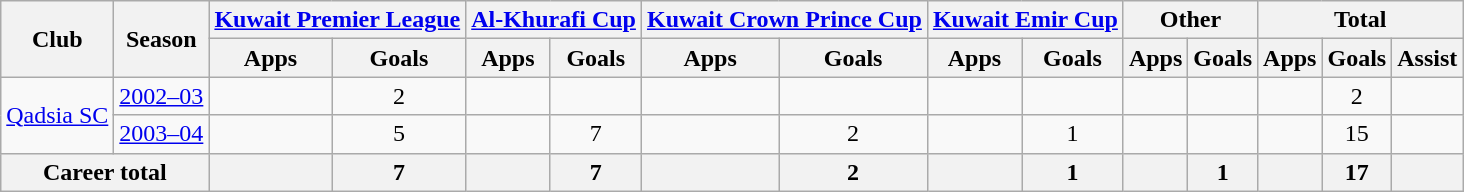<table class="wikitable" style="text-align: center">
<tr>
<th rowspan="2">Club</th>
<th rowspan="2">Season</th>
<th colspan="2"><a href='#'>Kuwait Premier League</a></th>
<th colspan="2"><a href='#'>Al-Khurafi Cup</a></th>
<th colspan="2"><a href='#'>Kuwait Crown Prince Cup</a></th>
<th colspan="2"><a href='#'>Kuwait Emir Cup</a></th>
<th colspan="2">Other</th>
<th colspan="3">Total</th>
</tr>
<tr>
<th>Apps</th>
<th>Goals</th>
<th>Apps</th>
<th>Goals</th>
<th>Apps</th>
<th>Goals</th>
<th>Apps</th>
<th>Goals</th>
<th>Apps</th>
<th>Goals</th>
<th>Apps</th>
<th>Goals</th>
<th>Assist</th>
</tr>
<tr>
<td rowspan="2"><a href='#'>Qadsia SC</a></td>
<td><a href='#'>2002–03</a></td>
<td></td>
<td>2</td>
<td></td>
<td></td>
<td></td>
<td></td>
<td></td>
<td></td>
<td></td>
<td></td>
<td></td>
<td>2</td>
<td></td>
</tr>
<tr>
<td><a href='#'>2003–04</a></td>
<td></td>
<td>5</td>
<td></td>
<td>7</td>
<td></td>
<td>2</td>
<td></td>
<td>1</td>
<td></td>
<td></td>
<td></td>
<td>15</td>
<td></td>
</tr>
<tr>
<th colspan="2">Career total</th>
<th></th>
<th>7</th>
<th></th>
<th>7</th>
<th></th>
<th>2</th>
<th></th>
<th>1</th>
<th></th>
<th>1</th>
<th></th>
<th>17</th>
<th></th>
</tr>
</table>
